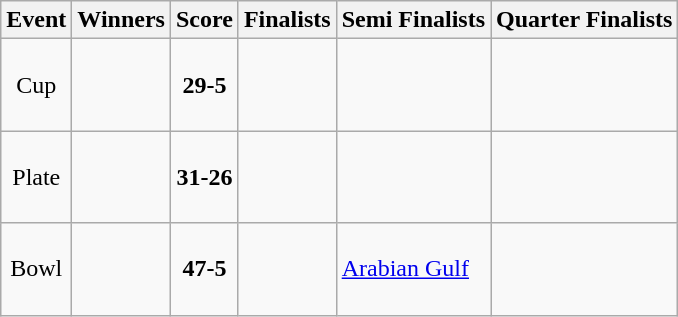<table class="wikitable" style="text-align: center">
<tr>
<th>Event</th>
<th>Winners</th>
<th>Score</th>
<th>Finalists</th>
<th>Semi Finalists</th>
<th>Quarter Finalists</th>
</tr>
<tr>
<td>Cup</td>
<td align=left><strong></strong></td>
<td><strong>29-5</strong></td>
<td align=left></td>
<td align=left><br></td>
<td align=left><br><br><br></td>
</tr>
<tr>
<td>Plate</td>
<td align=left><strong></strong></td>
<td><strong>31-26</strong></td>
<td align=left></td>
<td align=left><br></td>
<td align=left><br><br><br></td>
</tr>
<tr>
<td>Bowl</td>
<td align=left><strong></strong></td>
<td><strong>47-5</strong></td>
<td align=left></td>
<td align=left> <a href='#'>Arabian Gulf</a><br></td>
<td align=left><br><br><br></td>
</tr>
</table>
